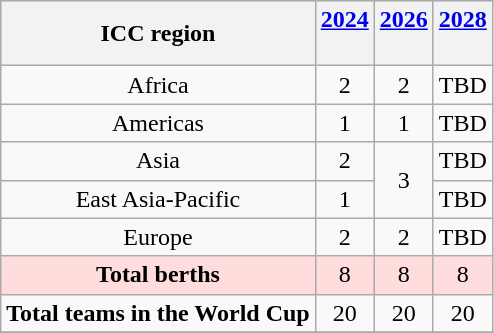<table class="wikitable">
<tr style="background:#ccc; text-align:center;">
<th>ICC region</th>
<th><a href='#'>2024</a><br><br></th>
<th><a href='#'>2026</a><br><br></th>
<th><a href='#'>2028</a><br><br></th>
</tr>
<tr style="text-align:center;">
<td>Africa</td>
<td>2</td>
<td>2</td>
<td>TBD</td>
</tr>
<tr style="text-align:center;">
<td>Americas</td>
<td>1</td>
<td>1</td>
<td>TBD</td>
</tr>
<tr style="text-align:center;">
<td>Asia</td>
<td>2</td>
<td rowspan="2">3</td>
<td>TBD</td>
</tr>
<tr style="text-align:center;">
<td>East Asia-Pacific</td>
<td>1</td>
<td>TBD</td>
</tr>
<tr style="text-align:center;">
<td>Europe</td>
<td>2</td>
<td>2</td>
<td>TBD</td>
</tr>
<tr style="background:#fdd; text-align:center;">
<td><strong>Total berths</strong></td>
<td>8</td>
<td>8</td>
<td>8</td>
</tr>
<tr style="text-align:center;">
<td><strong>Total teams in the World Cup</strong></td>
<td>20</td>
<td>20</td>
<td>20</td>
</tr>
<tr>
</tr>
</table>
